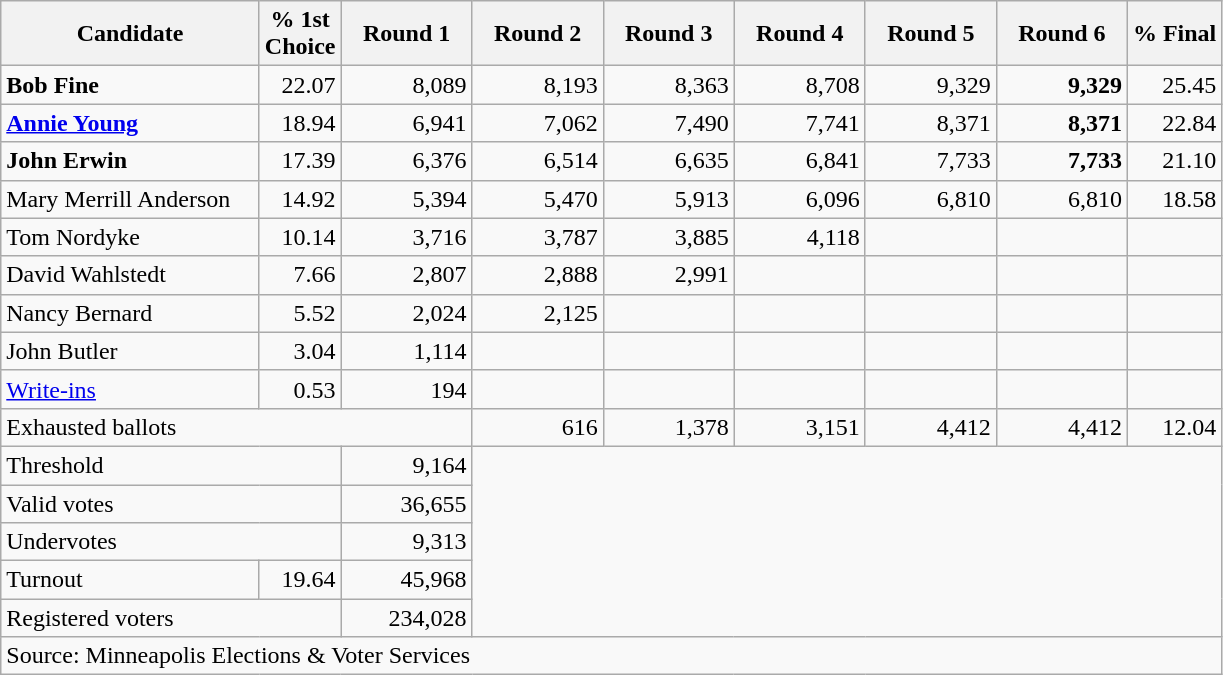<table class="wikitable">
<tr>
<th style="width:165px">Candidate</th>
<th>% 1st<br>Choice</th>
<th style="width:80px">Round 1</th>
<th style="width:80px">Round 2</th>
<th style="width:80px">Round 3</th>
<th style="width:80px">Round 4</th>
<th style="width:80px">Round 5</th>
<th style="width:80px">Round 6</th>
<th>% Final</th>
</tr>
<tr>
<td><strong>Bob Fine</strong></td>
<td align="right">22.07</td>
<td align="right">8,089</td>
<td align="right">8,193</td>
<td align="right">8,363</td>
<td align="right">8,708</td>
<td align="right">9,329</td>
<td align="right"><strong>9,329</strong></td>
<td align="right">25.45</td>
</tr>
<tr>
<td><strong><a href='#'>Annie Young</a></strong></td>
<td align="right">18.94</td>
<td align="right">6,941</td>
<td align="right">7,062</td>
<td align="right">7,490</td>
<td align="right">7,741</td>
<td align="right">8,371</td>
<td align="right"><strong>8,371</strong></td>
<td align="right">22.84</td>
</tr>
<tr>
<td><strong>John Erwin</strong></td>
<td align="right">17.39</td>
<td align="right">6,376</td>
<td align="right">6,514</td>
<td align="right">6,635</td>
<td align="right">6,841</td>
<td align="right">7,733</td>
<td align="right"><strong>7,733</strong></td>
<td align="right">21.10</td>
</tr>
<tr>
<td>Mary Merrill Anderson</td>
<td align="right">14.92</td>
<td align="right">5,394</td>
<td align="right">5,470</td>
<td align="right">5,913</td>
<td align="right">6,096</td>
<td align="right">6,810</td>
<td align="right">6,810</td>
<td align="right">18.58</td>
</tr>
<tr>
<td>Tom Nordyke</td>
<td align="right">10.14</td>
<td align="right">3,716</td>
<td align="right">3,787</td>
<td align="right">3,885</td>
<td align="right">4,118</td>
<td></td>
<td></td>
<td></td>
</tr>
<tr>
<td>David Wahlstedt</td>
<td align="right">7.66</td>
<td align="right">2,807</td>
<td align="right">2,888</td>
<td align="right">2,991</td>
<td></td>
<td></td>
<td></td>
<td></td>
</tr>
<tr>
<td>Nancy Bernard</td>
<td align="right">5.52</td>
<td align="right">2,024</td>
<td align="right">2,125</td>
<td></td>
<td></td>
<td></td>
<td></td>
<td></td>
</tr>
<tr>
<td>John Butler</td>
<td align="right">3.04</td>
<td align="right">1,114</td>
<td></td>
<td></td>
<td></td>
<td></td>
<td></td>
<td></td>
</tr>
<tr>
<td><a href='#'>Write-ins</a></td>
<td align="right">0.53</td>
<td align="right">194</td>
<td></td>
<td></td>
<td></td>
<td></td>
<td></td>
<td></td>
</tr>
<tr>
<td colspan="3">Exhausted ballots</td>
<td align="right">616</td>
<td align="right">1,378</td>
<td align="right">3,151</td>
<td align="right">4,412</td>
<td align="right">4,412</td>
<td align="right">12.04</td>
</tr>
<tr>
<td colspan="2">Threshold</td>
<td align="right">9,164</td>
<td colspan="6" rowspan="5"></td>
</tr>
<tr>
<td colspan="2">Valid votes</td>
<td align="right">36,655</td>
</tr>
<tr>
<td colspan="2">Undervotes</td>
<td align="right">9,313</td>
</tr>
<tr>
<td>Turnout</td>
<td align="right">19.64</td>
<td align="right">45,968</td>
</tr>
<tr>
<td colspan="2">Registered voters</td>
<td align="right">234,028</td>
</tr>
<tr>
<td colspan="9">Source: Minneapolis Elections & Voter Services</td>
</tr>
</table>
